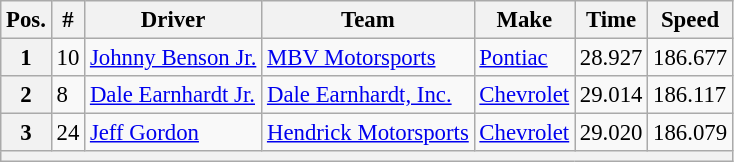<table class="wikitable" style="font-size:95%">
<tr>
<th>Pos.</th>
<th>#</th>
<th>Driver</th>
<th>Team</th>
<th>Make</th>
<th>Time</th>
<th>Speed</th>
</tr>
<tr>
<th>1</th>
<td>10</td>
<td><a href='#'>Johnny Benson Jr.</a></td>
<td><a href='#'>MBV Motorsports</a></td>
<td><a href='#'>Pontiac</a></td>
<td>28.927</td>
<td>186.677</td>
</tr>
<tr>
<th>2</th>
<td>8</td>
<td><a href='#'>Dale Earnhardt Jr.</a></td>
<td><a href='#'>Dale Earnhardt, Inc.</a></td>
<td><a href='#'>Chevrolet</a></td>
<td>29.014</td>
<td>186.117</td>
</tr>
<tr>
<th>3</th>
<td>24</td>
<td><a href='#'>Jeff Gordon</a></td>
<td><a href='#'>Hendrick Motorsports</a></td>
<td><a href='#'>Chevrolet</a></td>
<td>29.020</td>
<td>186.079</td>
</tr>
<tr>
<th colspan="7"></th>
</tr>
</table>
